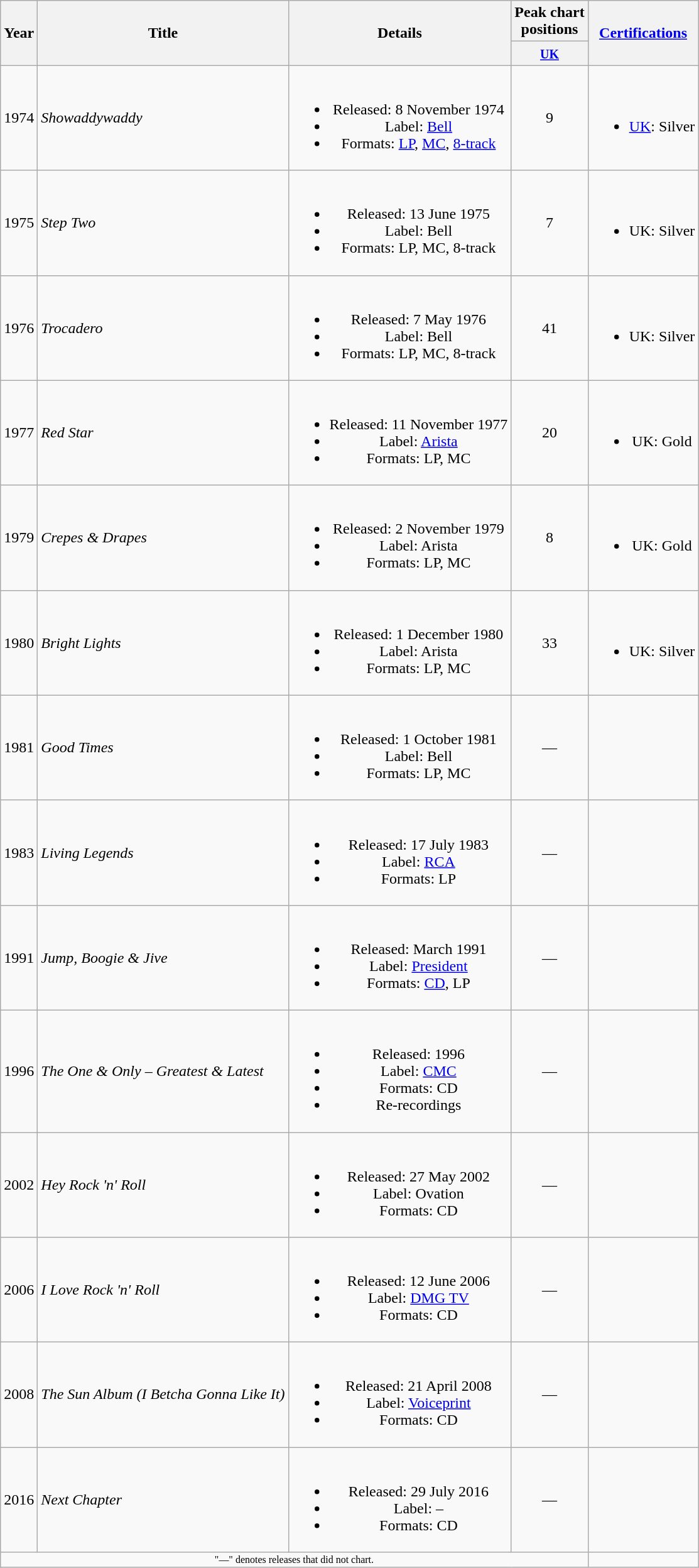<table class="wikitable" style="text-align:center">
<tr>
<th rowspan="2">Year</th>
<th rowspan="2">Title</th>
<th rowspan="2">Details</th>
<th>Peak chart<br>positions</th>
<th rowspan="2"><a href='#'>Certifications</a></th>
</tr>
<tr>
<th><small><a href='#'>UK</a></small><br></th>
</tr>
<tr>
<td>1974</td>
<td align="left"><em>Showaddywaddy</em></td>
<td><br><ul><li>Released: 8 November 1974</li><li>Label: <a href='#'>Bell</a></li><li>Formats: <a href='#'>LP</a>, <a href='#'>MC</a>, <a href='#'>8-track</a></li></ul></td>
<td>9</td>
<td><br><ul><li><a href='#'>UK</a>: Silver</li></ul></td>
</tr>
<tr>
<td>1975</td>
<td align="left"><em>Step Two</em></td>
<td><br><ul><li>Released: 13 June 1975</li><li>Label: Bell</li><li>Formats: LP, MC, 8-track</li></ul></td>
<td>7</td>
<td><br><ul><li>UK: Silver</li></ul></td>
</tr>
<tr>
<td>1976</td>
<td align="left"><em>Trocadero</em></td>
<td><br><ul><li>Released: 7 May 1976</li><li>Label: Bell</li><li>Formats: LP, MC, 8-track</li></ul></td>
<td>41</td>
<td><br><ul><li>UK: Silver</li></ul></td>
</tr>
<tr>
<td>1977</td>
<td align="left"><em>Red Star</em></td>
<td><br><ul><li>Released: 11 November 1977</li><li>Label: <a href='#'>Arista</a></li><li>Formats: LP, MC</li></ul></td>
<td>20</td>
<td><br><ul><li>UK: Gold</li></ul></td>
</tr>
<tr>
<td>1979</td>
<td align="left"><em>Crepes & Drapes</em></td>
<td><br><ul><li>Released: 2 November 1979</li><li>Label: Arista</li><li>Formats: LP, MC</li></ul></td>
<td>8</td>
<td><br><ul><li>UK: Gold</li></ul></td>
</tr>
<tr>
<td>1980</td>
<td align="left"><em>Bright Lights</em></td>
<td><br><ul><li>Released: 1 December 1980</li><li>Label: Arista</li><li>Formats: LP, MC</li></ul></td>
<td>33</td>
<td><br><ul><li>UK: Silver</li></ul></td>
</tr>
<tr>
<td>1981</td>
<td align="left"><em>Good Times</em></td>
<td><br><ul><li>Released: 1 October 1981</li><li>Label: Bell</li><li>Formats: LP, MC</li></ul></td>
<td>—</td>
<td></td>
</tr>
<tr>
<td>1983</td>
<td align="left"><em>Living Legends</em></td>
<td><br><ul><li>Released: 17 July 1983</li><li>Label: <a href='#'>RCA</a></li><li>Formats: LP</li></ul></td>
<td>—</td>
<td></td>
</tr>
<tr>
<td>1991</td>
<td align="left"><em>Jump, Boogie & Jive</em></td>
<td><br><ul><li>Released: March 1991</li><li>Label: <a href='#'>President</a></li><li>Formats: <a href='#'>CD</a>, LP</li></ul></td>
<td>—</td>
<td></td>
</tr>
<tr>
<td>1996</td>
<td align="left"><em>The One & Only – Greatest & Latest</em></td>
<td><br><ul><li>Released: 1996</li><li>Label: <a href='#'>CMC</a></li><li>Formats: CD</li><li>Re-recordings</li></ul></td>
<td>—</td>
<td></td>
</tr>
<tr>
<td>2002</td>
<td align="left"><em>Hey Rock 'n' Roll</em></td>
<td><br><ul><li>Released: 27 May 2002</li><li>Label: Ovation</li><li>Formats: CD</li></ul></td>
<td>—</td>
<td></td>
</tr>
<tr>
<td>2006</td>
<td align="left"><em>I Love Rock 'n' Roll</em></td>
<td><br><ul><li>Released: 12 June 2006</li><li>Label: <a href='#'>DMG TV</a></li><li>Formats: CD</li></ul></td>
<td>—</td>
<td></td>
</tr>
<tr>
<td>2008</td>
<td align="left"><em>The Sun Album (I Betcha Gonna Like It)</em></td>
<td><br><ul><li>Released: 21 April 2008</li><li>Label: <a href='#'>Voiceprint</a></li><li>Formats: CD</li></ul></td>
<td>—</td>
<td></td>
</tr>
<tr>
<td>2016</td>
<td align="left"><em>Next Chapter</em></td>
<td><br><ul><li>Released: 29 July 2016</li><li>Label: –</li><li>Formats: CD</li></ul></td>
<td>—</td>
<td></td>
</tr>
<tr>
<td colspan="4" style="font-size:8pt">"—" denotes releases that did not chart.</td>
<td></td>
</tr>
</table>
